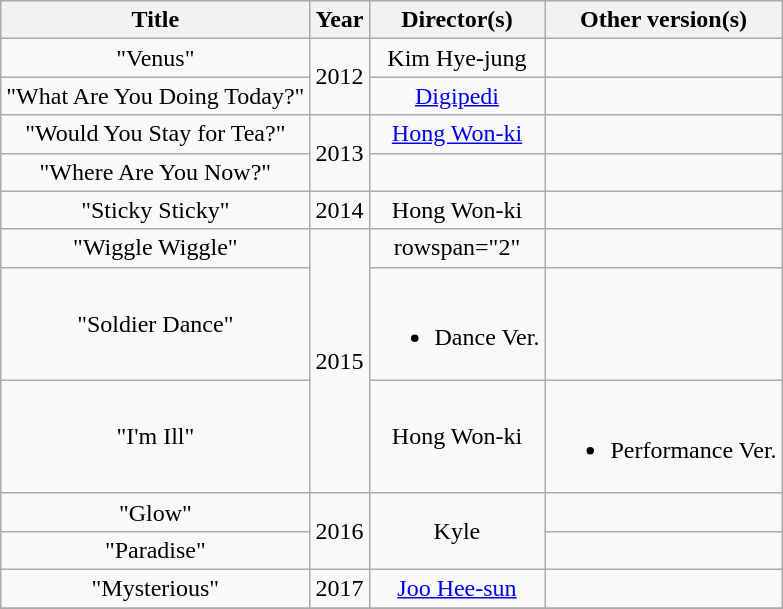<table class="wikitable plainrowheaders" style="text-align:center;">
<tr>
<th scope="col">Title</th>
<th scope="col">Year</th>
<th scope="col">Director(s)</th>
<th scope="col">Other version(s)</th>
</tr>
<tr>
<td>"Venus"</td>
<td rowspan="2">2012</td>
<td>Kim Hye-jung</td>
<td></td>
</tr>
<tr>
<td>"What Are You Doing Today?"</td>
<td><a href='#'>Digipedi</a></td>
<td></td>
</tr>
<tr>
<td>"Would You Stay for Tea?"</td>
<td rowspan="2">2013</td>
<td><a href='#'>Hong Won-ki</a></td>
<td></td>
</tr>
<tr>
<td>"Where Are You Now?"</td>
<td></td>
<td></td>
</tr>
<tr>
<td>"Sticky Sticky"</td>
<td>2014</td>
<td>Hong Won-ki</td>
<td></td>
</tr>
<tr>
<td>"Wiggle Wiggle"</td>
<td rowspan="3">2015</td>
<td>rowspan="2" </td>
<td></td>
</tr>
<tr>
<td>"Soldier Dance"</td>
<td><br><ul><li>Dance Ver.</li></ul></td>
</tr>
<tr>
<td>"I'm Ill"</td>
<td>Hong Won-ki</td>
<td><br><ul><li>Performance Ver.</li></ul></td>
</tr>
<tr>
<td>"Glow"</td>
<td rowspan="2">2016</td>
<td rowspan="2">Kyle</td>
<td></td>
</tr>
<tr>
<td>"Paradise"</td>
<td></td>
</tr>
<tr>
<td>"Mysterious"</td>
<td>2017</td>
<td><a href='#'>Joo Hee-sun</a></td>
<td></td>
</tr>
<tr>
</tr>
</table>
